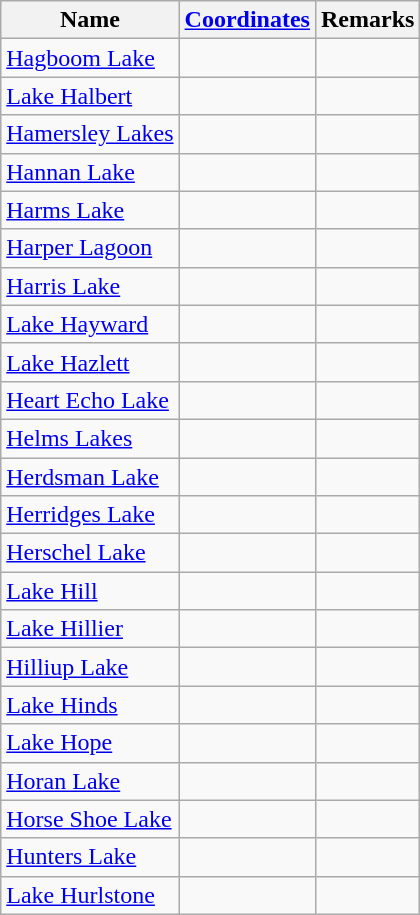<table class="wikitable">
<tr>
<th>Name</th>
<th><a href='#'>Coordinates</a></th>
<th>Remarks</th>
</tr>
<tr>
<td><a href='#'>Hagboom Lake</a></td>
<td></td>
<td></td>
</tr>
<tr>
<td><a href='#'>Lake Halbert</a></td>
<td></td>
<td></td>
</tr>
<tr>
<td><a href='#'>Hamersley Lakes</a></td>
<td></td>
<td></td>
</tr>
<tr>
<td><a href='#'>Hannan Lake</a></td>
<td></td>
<td></td>
</tr>
<tr>
<td><a href='#'>Harms Lake</a></td>
<td></td>
<td></td>
</tr>
<tr>
<td><a href='#'>Harper Lagoon</a></td>
<td></td>
<td></td>
</tr>
<tr>
<td><a href='#'>Harris Lake</a></td>
<td></td>
<td></td>
</tr>
<tr>
<td><a href='#'>Lake Hayward</a></td>
<td></td>
<td></td>
</tr>
<tr>
<td><a href='#'>Lake Hazlett</a></td>
<td></td>
<td></td>
</tr>
<tr>
<td><a href='#'>Heart Echo Lake</a></td>
<td></td>
<td></td>
</tr>
<tr>
<td><a href='#'>Helms Lakes</a></td>
<td></td>
<td></td>
</tr>
<tr>
<td><a href='#'>Herdsman Lake</a></td>
<td></td>
<td></td>
</tr>
<tr>
<td><a href='#'>Herridges Lake</a></td>
<td></td>
<td></td>
</tr>
<tr>
<td><a href='#'>Herschel Lake</a></td>
<td></td>
<td></td>
</tr>
<tr>
<td><a href='#'>Lake Hill</a></td>
<td></td>
<td></td>
</tr>
<tr>
<td><a href='#'>Lake Hillier</a></td>
<td></td>
<td></td>
</tr>
<tr>
<td><a href='#'>Hilliup Lake</a></td>
<td></td>
<td></td>
</tr>
<tr>
<td><a href='#'>Lake Hinds</a></td>
<td></td>
<td></td>
</tr>
<tr>
<td><a href='#'>Lake Hope</a></td>
<td></td>
<td></td>
</tr>
<tr>
<td><a href='#'>Horan Lake</a></td>
<td></td>
<td></td>
</tr>
<tr>
<td><a href='#'>Horse Shoe Lake</a></td>
<td></td>
<td></td>
</tr>
<tr>
<td><a href='#'>Hunters Lake</a></td>
<td></td>
<td></td>
</tr>
<tr>
<td><a href='#'>Lake Hurlstone</a></td>
<td></td>
<td></td>
</tr>
</table>
